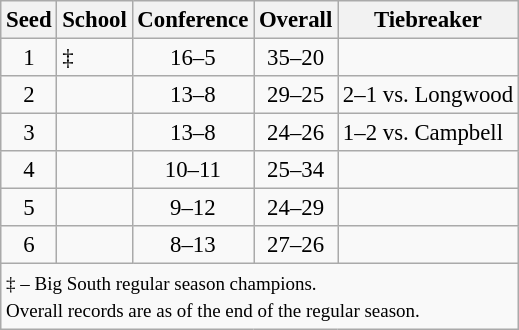<table class="wikitable" style="white-space:nowrap; font-size:95%;text-align:center">
<tr>
<th>Seed</th>
<th>School</th>
<th>Conference</th>
<th>Overall</th>
<th>Tiebreaker</th>
</tr>
<tr>
<td>1</td>
<td align=left>‡</td>
<td>16–5</td>
<td>35–20</td>
<td align=left></td>
</tr>
<tr>
<td>2</td>
<td align=left></td>
<td>13–8</td>
<td>29–25</td>
<td align=left>2–1 vs. Longwood</td>
</tr>
<tr>
<td>3</td>
<td align=left></td>
<td>13–8</td>
<td>24–26</td>
<td align=left>1–2 vs. Campbell</td>
</tr>
<tr>
<td>4</td>
<td align=left></td>
<td>10–11</td>
<td>25–34</td>
<td align=left></td>
</tr>
<tr>
<td>5</td>
<td align=left></td>
<td>9–12</td>
<td>24–29</td>
<td align=left></td>
</tr>
<tr>
<td>6</td>
<td align=left></td>
<td>8–13</td>
<td>27–26</td>
<td align=left></td>
</tr>
<tr>
<td colspan=5 align=left><small>‡ – Big South regular season champions.<br>Overall records are as of the end of the regular season.</small></td>
</tr>
</table>
